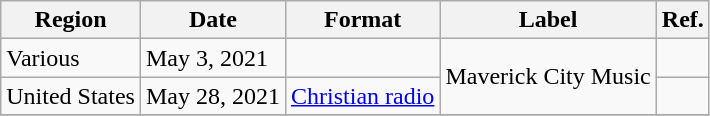<table class="wikitable plainrowheaders">
<tr>
<th scope="col">Region</th>
<th scope="col">Date</th>
<th scope="col">Format</th>
<th scope="col">Label</th>
<th scope="col">Ref.</th>
</tr>
<tr>
<td>Various</td>
<td>May 3, 2021</td>
<td></td>
<td rowspan="2">Maverick City Music</td>
<td></td>
</tr>
<tr>
<td>United States</td>
<td>May 28, 2021</td>
<td><a href='#'>Christian radio</a></td>
<td></td>
</tr>
<tr>
</tr>
</table>
